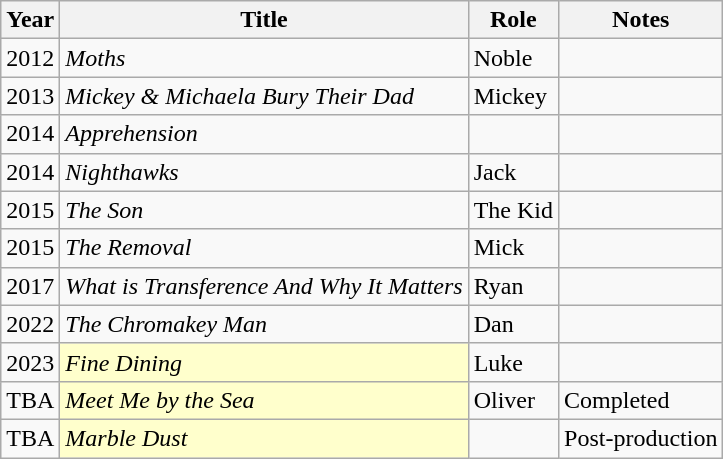<table class="wikitable sortable">
<tr>
<th>Year</th>
<th>Title</th>
<th>Role</th>
<th class="unsortable">Notes</th>
</tr>
<tr>
<td>2012</td>
<td><em>Moths</em></td>
<td>Noble</td>
<td></td>
</tr>
<tr>
<td>2013</td>
<td><em>Mickey & Michaela Bury Their Dad</em></td>
<td>Mickey</td>
<td></td>
</tr>
<tr>
<td>2014</td>
<td><em>Apprehension</em></td>
<td></td>
<td></td>
</tr>
<tr>
<td>2014</td>
<td><em>Nighthawks</em></td>
<td>Jack</td>
<td></td>
</tr>
<tr>
<td>2015</td>
<td><em>The Son</em></td>
<td>The Kid</td>
<td></td>
</tr>
<tr>
<td>2015</td>
<td><em>The Removal</em></td>
<td>Mick</td>
<td></td>
</tr>
<tr>
<td>2017</td>
<td><em>What is Transference And Why It Matters</em></td>
<td>Ryan</td>
<td></td>
</tr>
<tr>
<td>2022</td>
<td><em>The Chromakey Man</em></td>
<td>Dan</td>
<td></td>
</tr>
<tr>
<td>2023</td>
<td style="background:#FFFFCC;"><em>Fine Dining</em></td>
<td>Luke</td>
<td></td>
</tr>
<tr>
<td>TBA</td>
<td style="background:#FFFFCC;"><em>Meet Me by the Sea</em></td>
<td>Oliver</td>
<td>Completed</td>
</tr>
<tr>
<td>TBA</td>
<td style="background:#FFFFCC;"><em>Marble Dust</em></td>
<td></td>
<td>Post-production</td>
</tr>
</table>
